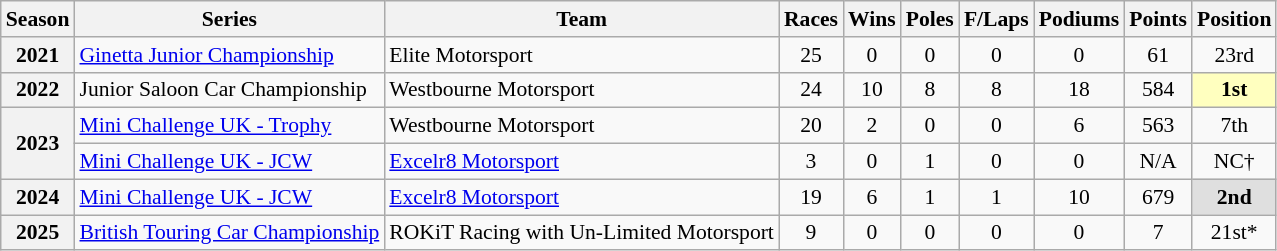<table class="wikitable" style="font-size: 90%; text-align:center">
<tr>
<th>Season</th>
<th>Series</th>
<th>Team</th>
<th>Races</th>
<th>Wins</th>
<th>Poles</th>
<th>F/Laps</th>
<th>Podiums</th>
<th>Points</th>
<th>Position</th>
</tr>
<tr>
<th>2021</th>
<td align="left"><a href='#'>Ginetta Junior Championship</a></td>
<td align="left">Elite Motorsport</td>
<td>25</td>
<td>0</td>
<td>0</td>
<td>0</td>
<td>0</td>
<td>61</td>
<td>23rd</td>
</tr>
<tr>
<th>2022</th>
<td align="left" nowrap>Junior Saloon Car Championship</td>
<td align="left" nowrap>Westbourne Motorsport</td>
<td>24</td>
<td>10</td>
<td>8</td>
<td>8</td>
<td>18</td>
<td>584</td>
<td style="background:#FFFFBF;"><strong>1st</strong></td>
</tr>
<tr>
<th rowspan=2>2023</th>
<td align="left"><a href='#'>Mini Challenge UK - Trophy</a></td>
<td align="left">Westbourne Motorsport</td>
<td>20</td>
<td>2</td>
<td>0</td>
<td>0</td>
<td>6</td>
<td>563</td>
<td>7th</td>
</tr>
<tr>
<td align="left"><a href='#'>Mini Challenge UK - JCW</a></td>
<td align="left"><a href='#'>Excelr8 Motorsport</a></td>
<td>3</td>
<td>0</td>
<td>1</td>
<td>0</td>
<td>0</td>
<td>N/A</td>
<td>NC†</td>
</tr>
<tr>
<th>2024</th>
<td align="left"><a href='#'>Mini Challenge UK - JCW</a></td>
<td align="left"><a href='#'>Excelr8 Motorsport</a></td>
<td>19</td>
<td>6</td>
<td>1</td>
<td>1</td>
<td>10</td>
<td>679</td>
<td style="background:#DFDFDF;"><strong>2nd</strong></td>
</tr>
<tr>
<th>2025</th>
<td align="left" nowrap><a href='#'>British Touring Car Championship</a></td>
<td align="left">ROKiT Racing with Un-Limited Motorsport</td>
<td>9</td>
<td>0</td>
<td>0</td>
<td>0</td>
<td>0</td>
<td>7</td>
<td>21st*</td>
</tr>
</table>
